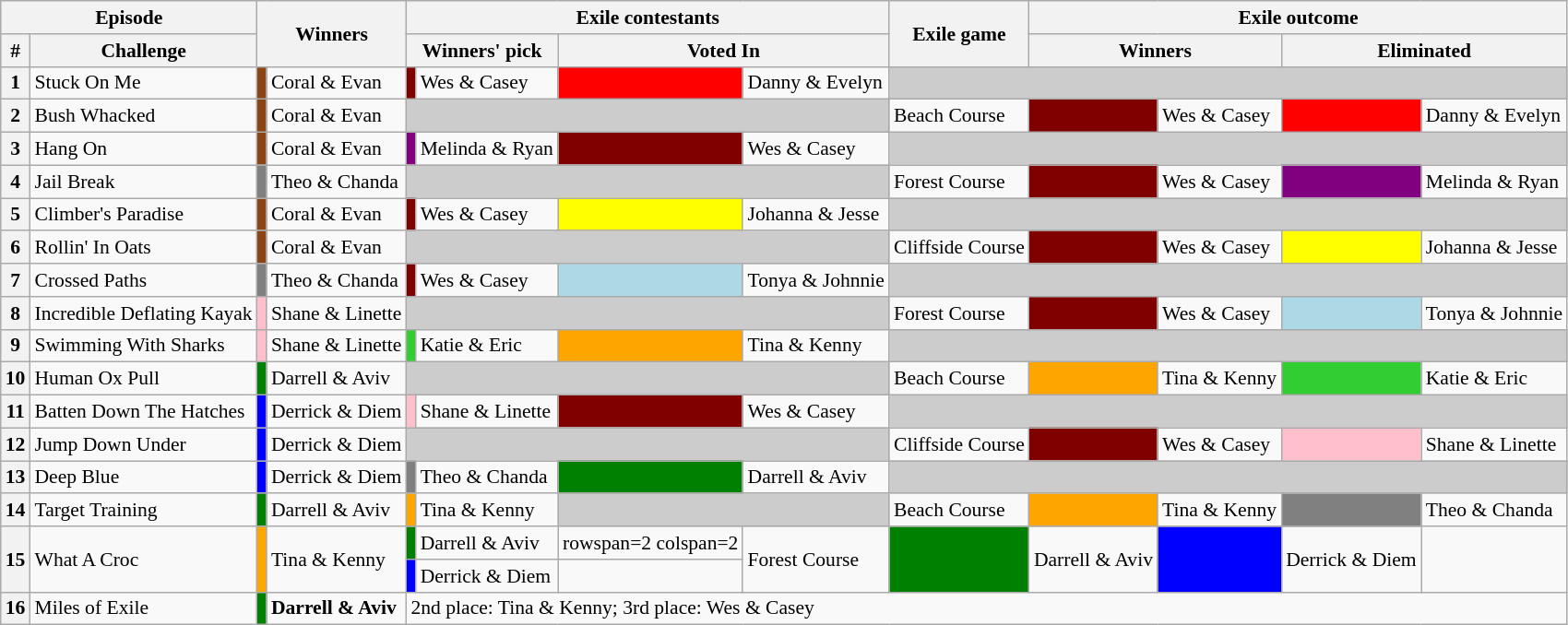<table class="wikitable" style="font-size:90%; white-space:nowrap">
<tr>
<th colspan=2>Episode</th>
<th colspan=2 rowspan=2>Winners</th>
<th colspan=4>Exile contestants</th>
<th rowspan=2>Exile game</th>
<th colspan=4>Exile outcome</th>
</tr>
<tr>
<th>#</th>
<th>Challenge</th>
<th colspan=2>Winners' pick</th>
<th colspan=2>Voted In</th>
<th colspan=2>Winners</th>
<th colspan=2>Eliminated</th>
</tr>
<tr>
<th>1</th>
<td>Stuck On Me</td>
<td style="background:saddlebrown;"></td>
<td>Coral & Evan</td>
<td style="background:maroon;"></td>
<td>Wes & Casey</td>
<td style="background:red;"></td>
<td>Danny & Evelyn</td>
<td colspan="5" style="background:#ccc;"></td>
</tr>
<tr>
<th>2</th>
<td>Bush Whacked</td>
<td style="background:saddlebrown;"></td>
<td>Coral & Evan</td>
<td colspan="4" style="background:#ccc;"></td>
<td>Beach Course</td>
<td style="background:maroon;"></td>
<td>Wes & Casey</td>
<td style="background:red;"></td>
<td>Danny & Evelyn</td>
</tr>
<tr>
<th>3</th>
<td>Hang On</td>
<td style="background:saddlebrown;"></td>
<td>Coral & Evan</td>
<td style="background:purple;"></td>
<td>Melinda & Ryan</td>
<td style="background:maroon;"></td>
<td>Wes & Casey</td>
<td colspan="5" style="background:#ccc;"></td>
</tr>
<tr>
<th>4</th>
<td>Jail Break</td>
<td style="background:gray;"></td>
<td>Theo & Chanda</td>
<td colspan="4" style="background:#ccc;"></td>
<td>Forest Course</td>
<td style="background:maroon;"></td>
<td nowrap>Wes & Casey</td>
<td style="background:purple;"></td>
<td>Melinda & Ryan</td>
</tr>
<tr>
<th>5</th>
<td>Climber's Paradise</td>
<td style="background:saddlebrown;"></td>
<td>Coral & Evan</td>
<td style="background:maroon;"></td>
<td>Wes & Casey</td>
<td style="background:yellow;"></td>
<td nowrap>Johanna & Jesse</td>
<td colspan="5" style="background:#ccc;"></td>
</tr>
<tr>
<th>6</th>
<td>Rollin' In Oats</td>
<td style="background:saddlebrown;"></td>
<td>Coral & Evan</td>
<td colspan="4" style="background:#ccc;"></td>
<td nowrap>Cliffside Course</td>
<td style="background:maroon;"></td>
<td>Wes & Casey</td>
<td style="background:yellow;"></td>
<td nowrap>Johanna & Jesse</td>
</tr>
<tr>
<th>7</th>
<td>Crossed Paths</td>
<td style="background:gray;"></td>
<td>Theo & Chanda</td>
<td style="background:maroon;"></td>
<td>Wes & Casey</td>
<td style="background:lightblue;"></td>
<td>Tonya & Johnnie</td>
<td colspan="5" style="background:#ccc;"></td>
</tr>
<tr>
<th>8</th>
<td nowrap>Incredible Deflating Kayak</td>
<td style="background:pink;"></td>
<td nowrap>Shane & Linette</td>
<td colspan="4" style="background:#ccc;"></td>
<td>Forest Course</td>
<td style="background:maroon;"></td>
<td>Wes & Casey</td>
<td style="background:lightblue;"></td>
<td>Tonya & Johnnie</td>
</tr>
<tr>
<th>9</th>
<td>Swimming With Sharks</td>
<td style="background:pink;"></td>
<td>Shane & Linette</td>
<td style="background:limegreen;"></td>
<td>Katie & Eric</td>
<td style="background:orange;"></td>
<td>Tina & Kenny</td>
<td colspan="5" style="background:#ccc;"></td>
</tr>
<tr>
<th>10</th>
<td>Human Ox Pull</td>
<td style="background:green;"></td>
<td>Darrell & Aviv</td>
<td colspan="4" style="background:#ccc;"></td>
<td>Beach Course</td>
<td style="background:orange;"></td>
<td>Tina & Kenny</td>
<td style="background:limegreen;"></td>
<td>Katie & Eric</td>
</tr>
<tr>
<th>11</th>
<td nowrap>Batten Down The Hatches</td>
<td style="background:blue;"></td>
<td>Derrick & Diem</td>
<td style="background:pink;"></td>
<td nowrap>Shane & Linette</td>
<td style="background:maroon;"></td>
<td>Wes & Casey</td>
<td colspan="5" style="background:#ccc;"></td>
</tr>
<tr>
<th>12</th>
<td>Jump Down Under</td>
<td style="background:blue;"></td>
<td>Derrick & Diem</td>
<td colspan="4" style="background:#ccc;"></td>
<td>Cliffside Course</td>
<td style="background:maroon;"></td>
<td>Wes & Casey</td>
<td style="background:pink;"></td>
<td>Shane & Linette</td>
</tr>
<tr>
<th>13</th>
<td>Deep Blue</td>
<td style="background:blue;"></td>
<td>Derrick & Diem</td>
<td style="background:gray;"></td>
<td>Theo & Chanda</td>
<td style="background:green;"></td>
<td>Darrell & Aviv</td>
<td colspan="5" style="background:#ccc;"></td>
</tr>
<tr>
<th>14</th>
<td>Target Training</td>
<td style="background:green;"></td>
<td>Darrell & Aviv</td>
<td style="background:orange;"></td>
<td>Tina & Kenny</td>
<td colspan="2" style="background:#ccc;"></td>
<td>Beach Course</td>
<td style="background:orange;"></td>
<td>Tina & Kenny</td>
<td style="background:gray;"></td>
<td>Theo & Chanda</td>
</tr>
<tr>
<th rowspan=2>15</th>
<td rowspan=2>What A Croc</td>
<td rowspan="2" style="background:orange;"></td>
<td rowspan=2>Tina & Kenny</td>
<td style="background:green;"></td>
<td>Darrell & Aviv</td>
<td>rowspan=2 colspan=2 </td>
<td rowspan=2>Forest Course</td>
<td rowspan="2" style="background:green;"></td>
<td rowspan=2 nowrap>Darrell & Aviv</td>
<td rowspan="2" style="background:blue;"></td>
<td rowspan=2>Derrick & Diem</td>
</tr>
<tr>
<td style="background:blue;"></td>
<td>Derrick & Diem</td>
</tr>
<tr>
<th>16</th>
<td>Miles of Exile</td>
<td style="background:green;"></td>
<td><strong>Darrell & Aviv</strong></td>
<td colspan=9>2nd place: Tina & Kenny; 3rd place: Wes & Casey</td>
</tr>
</table>
